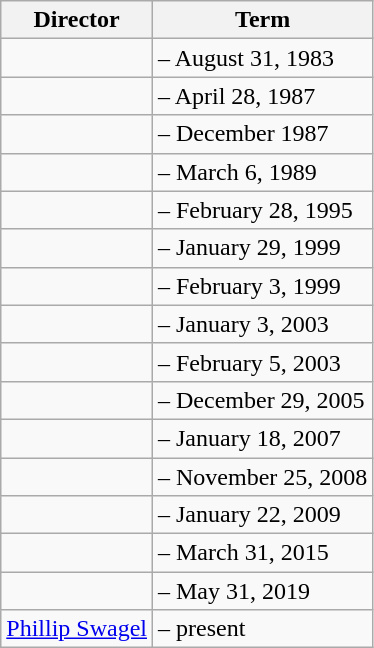<table class="wikitable sortable">
<tr>
<th>Director</th>
<th>Term</th>
</tr>
<tr>
<td></td>
<td> – August 31, 1983</td>
</tr>
<tr>
<td></td>
<td> – April 28, 1987</td>
</tr>
<tr>
<td> </td>
<td> – December 1987</td>
</tr>
<tr>
<td> </td>
<td> – March 6, 1989</td>
</tr>
<tr>
<td></td>
<td> – February 28, 1995</td>
</tr>
<tr>
<td></td>
<td> – January 29, 1999</td>
</tr>
<tr>
<td> </td>
<td> – February 3, 1999</td>
</tr>
<tr>
<td></td>
<td> – January 3, 2003</td>
</tr>
<tr>
<td> </td>
<td> – February 5, 2003</td>
</tr>
<tr>
<td></td>
<td> – December 29, 2005</td>
</tr>
<tr>
<td> </td>
<td> – January 18, 2007</td>
</tr>
<tr>
<td></td>
<td> – November 25, 2008</td>
</tr>
<tr>
<td> </td>
<td> – January 22, 2009</td>
</tr>
<tr>
<td></td>
<td> – March 31, 2015</td>
</tr>
<tr>
<td></td>
<td> – May 31, 2019</td>
</tr>
<tr>
<td data-sort-value="Swagel Phil"><a href='#'>Phillip Swagel</a></td>
<td> – present</td>
</tr>
</table>
